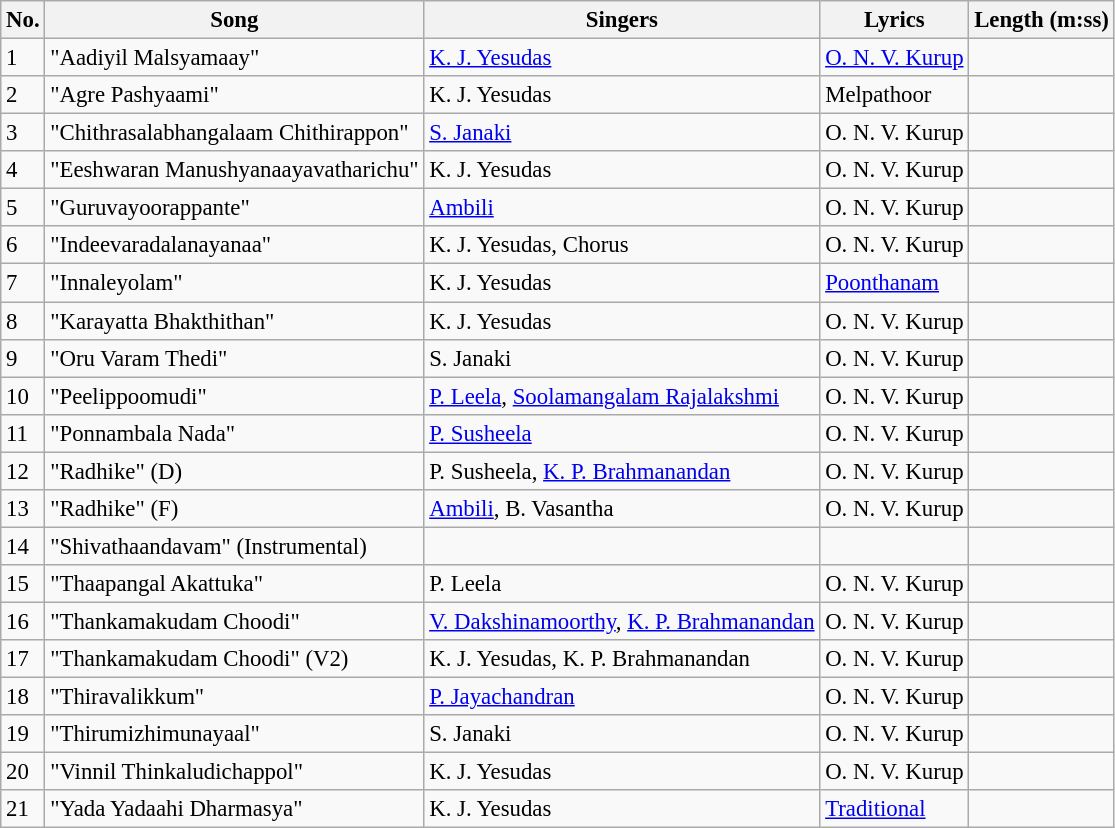<table class="wikitable" style="font-size:95%;">
<tr>
<th>No.</th>
<th>Song</th>
<th>Singers</th>
<th>Lyrics</th>
<th>Length (m:ss)</th>
</tr>
<tr>
<td>1</td>
<td>"Aadiyil Malsyamaay"</td>
<td><a href='#'>K. J. Yesudas</a></td>
<td><a href='#'>O. N. V. Kurup</a></td>
<td></td>
</tr>
<tr>
<td>2</td>
<td>"Agre Pashyaami"</td>
<td>K. J. Yesudas</td>
<td>Melpathoor</td>
<td></td>
</tr>
<tr>
<td>3</td>
<td>"Chithrasalabhangalaam Chithirappon"</td>
<td><a href='#'>S. Janaki</a></td>
<td>O. N. V. Kurup</td>
<td></td>
</tr>
<tr>
<td>4</td>
<td>"Eeshwaran Manushyanaayavatharichu"</td>
<td>K. J. Yesudas</td>
<td>O. N. V. Kurup</td>
<td></td>
</tr>
<tr>
<td>5</td>
<td>"Guruvayoorappante"</td>
<td><a href='#'>Ambili</a></td>
<td>O. N. V. Kurup</td>
<td></td>
</tr>
<tr>
<td>6</td>
<td>"Indeevaradalanayanaa"</td>
<td>K. J. Yesudas, Chorus</td>
<td>O. N. V. Kurup</td>
<td></td>
</tr>
<tr>
<td>7</td>
<td>"Innaleyolam"</td>
<td>K. J. Yesudas</td>
<td><a href='#'>Poonthanam</a></td>
<td></td>
</tr>
<tr>
<td>8</td>
<td>"Karayatta Bhakthithan"</td>
<td>K. J. Yesudas</td>
<td>O. N. V. Kurup</td>
<td></td>
</tr>
<tr>
<td>9</td>
<td>"Oru Varam Thedi"</td>
<td>S. Janaki</td>
<td>O. N. V. Kurup</td>
<td></td>
</tr>
<tr>
<td>10</td>
<td>"Peelippoomudi"</td>
<td><a href='#'>P. Leela</a>, <a href='#'>Soolamangalam Rajalakshmi</a></td>
<td>O. N. V. Kurup</td>
<td></td>
</tr>
<tr>
<td>11</td>
<td>"Ponnambala Nada"</td>
<td><a href='#'>P. Susheela</a></td>
<td>O. N. V. Kurup</td>
<td></td>
</tr>
<tr>
<td>12</td>
<td>"Radhike" (D)</td>
<td>P. Susheela, <a href='#'>K. P. Brahmanandan</a></td>
<td>O. N. V. Kurup</td>
<td></td>
</tr>
<tr>
<td>13</td>
<td>"Radhike" (F)</td>
<td><a href='#'>Ambili</a>, B. Vasantha</td>
<td>O. N. V. Kurup</td>
<td></td>
</tr>
<tr>
<td>14</td>
<td>"Shivathaandavam" (Instrumental)</td>
<td></td>
<td></td>
<td></td>
</tr>
<tr>
<td>15</td>
<td>"Thaapangal Akattuka"</td>
<td>P. Leela</td>
<td>O. N. V. Kurup</td>
<td></td>
</tr>
<tr>
<td>16</td>
<td>"Thankamakudam Choodi"</td>
<td><a href='#'>V. Dakshinamoorthy</a>, <a href='#'>K. P. Brahmanandan</a></td>
<td>O. N. V. Kurup</td>
<td></td>
</tr>
<tr>
<td>17</td>
<td>"Thankamakudam Choodi" (V2)</td>
<td>K. J. Yesudas, K. P. Brahmanandan</td>
<td>O. N. V. Kurup</td>
<td></td>
</tr>
<tr>
<td>18</td>
<td>"Thiravalikkum"</td>
<td><a href='#'>P. Jayachandran</a></td>
<td>O. N. V. Kurup</td>
<td></td>
</tr>
<tr>
<td>19</td>
<td>"Thirumizhimunayaal"</td>
<td>S. Janaki</td>
<td>O. N. V. Kurup</td>
<td></td>
</tr>
<tr>
<td>20</td>
<td>"Vinnil Thinkaludichappol"</td>
<td>K. J. Yesudas</td>
<td>O. N. V. Kurup</td>
<td></td>
</tr>
<tr>
<td>21</td>
<td>"Yada Yadaahi Dharmasya"</td>
<td>K. J. Yesudas</td>
<td><a href='#'>Traditional</a></td>
<td></td>
</tr>
</table>
